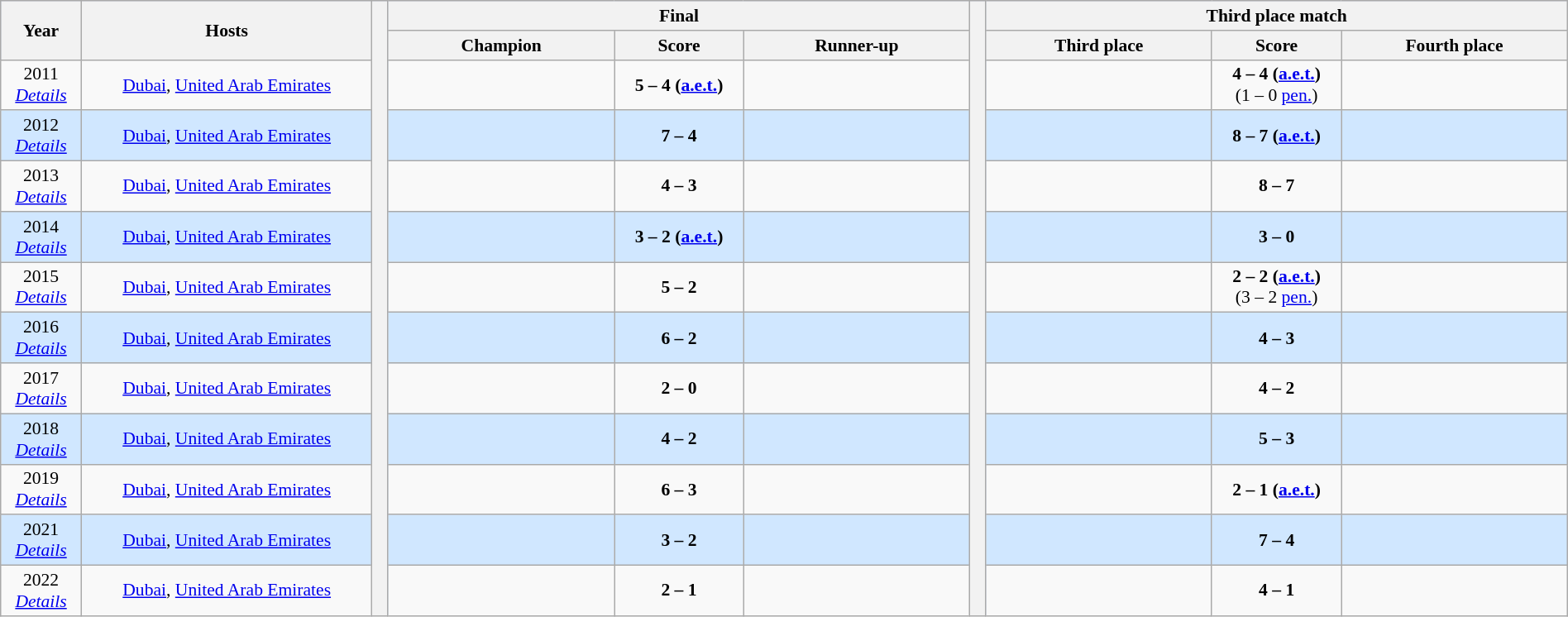<table class=wikitable style="font-size:90%; text-align:center;" width=100%>
<tr bgcolor=#C1D8FF>
<th rowspan=2 width=5%>Year</th>
<th rowspan=2 width=18%>Hosts</th>
<th width=1% rowspan=13 bgcolor=ffffff></th>
<th colspan=3>Final</th>
<th width=1% rowspan=13 bgcolor=ffffff></th>
<th colspan=3>Third place match</th>
</tr>
<tr bgcolor=#EFEFEF align=center>
<th width=14%>Champion</th>
<th width=8%>Score</th>
<th width=14%>Runner-up</th>
<th width=14%>Third place</th>
<th width=8%>Score</th>
<th width=14%>Fourth place</th>
</tr>
<tr>
<td>2011<br><em><a href='#'>Details</a></em></td>
<td> <a href='#'>Dubai</a>, <a href='#'>United Arab Emirates</a></td>
<td><strong></strong></td>
<td><strong>5 – 4 (<a href='#'>a.e.t.</a>)</strong></td>
<td></td>
<td></td>
<td><strong>4 – 4 (<a href='#'>a.e.t.</a>)</strong> <br>(1 – 0 <a href='#'>pen.</a>)</td>
<td></td>
</tr>
<tr bgcolor=#D0E7FF>
<td>2012<br><em><a href='#'>Details</a></em></td>
<td> <a href='#'>Dubai</a>, <a href='#'>United Arab Emirates</a></td>
<td><strong></strong></td>
<td><strong>7 – 4</strong></td>
<td></td>
<td></td>
<td><strong>8 – 7 (<a href='#'>a.e.t.</a>)</strong></td>
<td></td>
</tr>
<tr>
<td>2013<br><em><a href='#'>Details</a></em></td>
<td> <a href='#'>Dubai</a>, <a href='#'>United Arab Emirates</a></td>
<td><strong></strong></td>
<td><strong>4 – 3</strong></td>
<td></td>
<td></td>
<td><strong>8 – 7</strong></td>
<td></td>
</tr>
<tr bgcolor=#D0E7FF>
<td>2014<br><em><a href='#'>Details</a></em></td>
<td> <a href='#'>Dubai</a>, <a href='#'>United Arab Emirates</a></td>
<td><strong></strong></td>
<td><strong>3 – 2 (<a href='#'>a.e.t.</a>)</strong></td>
<td></td>
<td></td>
<td><strong>3 – 0</strong></td>
<td></td>
</tr>
<tr>
<td>2015<br><em><a href='#'>Details</a></em></td>
<td> <a href='#'>Dubai</a>, <a href='#'>United Arab Emirates</a></td>
<td><strong></strong></td>
<td><strong>5 – 2</strong></td>
<td></td>
<td></td>
<td><strong>2 – 2 (<a href='#'>a.e.t.</a>)</strong> <br>(3 – 2 <a href='#'>pen.</a>)</td>
<td></td>
</tr>
<tr bgcolor=#D0E7FF>
<td>2016<br><em><a href='#'>Details</a></em></td>
<td> <a href='#'>Dubai</a>, <a href='#'>United Arab Emirates</a></td>
<td><strong></strong></td>
<td><strong>6 – 2</strong></td>
<td></td>
<td></td>
<td><strong>4 – 3</strong></td>
<td></td>
</tr>
<tr>
<td>2017<br><em><a href='#'>Details</a></em></td>
<td> <a href='#'>Dubai</a>, <a href='#'>United Arab Emirates</a></td>
<td><strong></strong></td>
<td><strong>2 – 0</strong></td>
<td></td>
<td></td>
<td><strong>4 – 2</strong></td>
<td></td>
</tr>
<tr bgcolor=#D0E7FF>
<td>2018<br><em><a href='#'>Details</a></em></td>
<td> <a href='#'>Dubai</a>, <a href='#'>United Arab Emirates</a></td>
<td><strong></strong></td>
<td><strong>4 – 2</strong></td>
<td></td>
<td></td>
<td><strong>5 – 3</strong></td>
<td></td>
</tr>
<tr>
<td>2019<br><em><a href='#'>Details</a></em></td>
<td> <a href='#'>Dubai</a>, <a href='#'>United Arab Emirates</a></td>
<td><strong></strong></td>
<td><strong>6 – 3</strong></td>
<td></td>
<td></td>
<td><strong>2 – 1 (<a href='#'>a.e.t.</a>)</strong></td>
<td></td>
</tr>
<tr bgcolor=#D0E7FF>
<td>2021<br><em><a href='#'>Details</a></em></td>
<td> <a href='#'>Dubai</a>, <a href='#'>United Arab Emirates</a></td>
<td><strong></strong></td>
<td><strong> 3 – 2 </strong></td>
<td></td>
<td></td>
<td><strong> 7 – 4 </strong></td>
<td></td>
</tr>
<tr>
<td>2022<br><em><a href='#'>Details</a></em></td>
<td> <a href='#'>Dubai</a>, <a href='#'>United Arab Emirates</a></td>
<td><strong></strong></td>
<td><strong>2 – 1</strong></td>
<td></td>
<td></td>
<td><strong>4 – 1</strong></td>
<td></td>
</tr>
</table>
